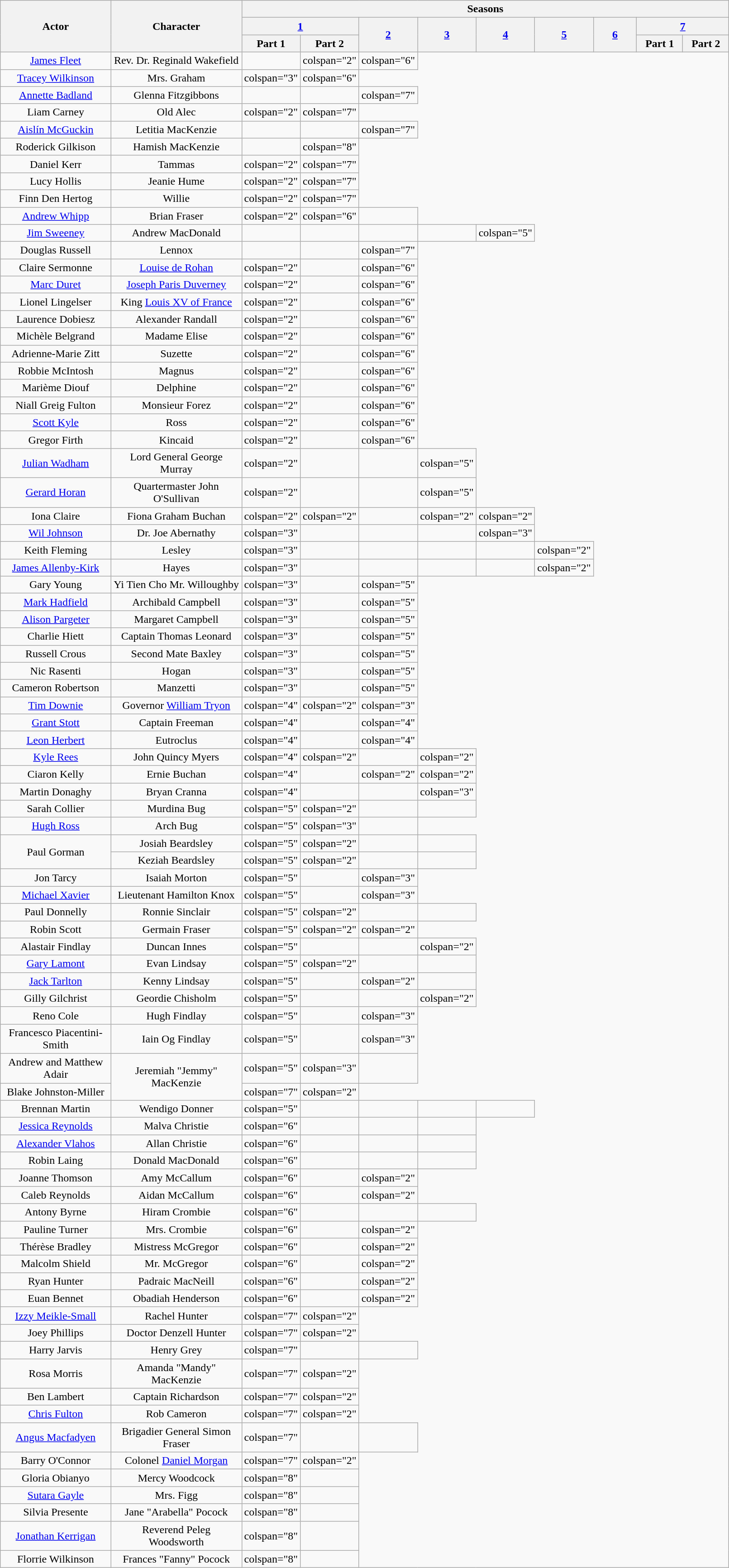<table class="wikitable" style="text-align:center; width:85%;">
<tr>
<th rowspan="3" style="width:17%;">Actor</th>
<th rowspan="3" style="width:20%;">Character</th>
<th colspan="9">Seasons</th>
</tr>
<tr>
<th colspan="2" style="width:14%;"><a href='#'>1</a></th>
<th rowspan="2" style="width:7%;"><a href='#'>2</a></th>
<th rowspan="2" style="width:7%;"><a href='#'>3</a></th>
<th rowspan="2" style="width:7%;"><a href='#'>4</a></th>
<th rowspan="2" style="width:7%;"><a href='#'>5</a></th>
<th rowspan="2" style="width:7%;"><a href='#'>6</a></th>
<th colspan="2" style="width:14%;"><a href='#'>7</a></th>
</tr>
<tr>
<th style="width:7%">Part 1</th>
<th style="width:7%">Part 2</th>
<th style="width:7%">Part 1</th>
<th style="width:7%">Part 2</th>
</tr>
<tr>
<td><a href='#'>James Fleet</a></td>
<td>Rev. Dr. Reginald Wakefield</td>
<td></td>
<td>colspan="2" </td>
<td>colspan="6" </td>
</tr>
<tr>
<td><a href='#'>Tracey Wilkinson</a></td>
<td>Mrs. Graham</td>
<td>colspan="3" </td>
<td>colspan="6" </td>
</tr>
<tr>
<td><a href='#'>Annette Badland</a></td>
<td>Glenna Fitzgibbons</td>
<td></td>
<td></td>
<td>colspan="7" </td>
</tr>
<tr>
<td>Liam Carney</td>
<td>Old Alec</td>
<td>colspan="2" </td>
<td>colspan="7" </td>
</tr>
<tr>
<td><a href='#'>Aislín McGuckin</a></td>
<td>Letitia MacKenzie</td>
<td></td>
<td></td>
<td>colspan="7" </td>
</tr>
<tr>
<td>Roderick Gilkison</td>
<td>Hamish MacKenzie</td>
<td></td>
<td>colspan="8" </td>
</tr>
<tr>
<td>Daniel Kerr</td>
<td>Tammas</td>
<td>colspan="2" </td>
<td>colspan="7" </td>
</tr>
<tr>
<td>Lucy Hollis</td>
<td>Jeanie Hume</td>
<td>colspan="2" </td>
<td>colspan="7" </td>
</tr>
<tr>
<td>Finn Den Hertog</td>
<td>Willie</td>
<td>colspan="2" </td>
<td>colspan="7" </td>
</tr>
<tr>
<td><a href='#'>Andrew Whipp</a></td>
<td>Brian Fraser</td>
<td>colspan="2" </td>
<td>colspan="6" </td>
<td></td>
</tr>
<tr>
<td><a href='#'>Jim Sweeney</a></td>
<td>Andrew MacDonald</td>
<td></td>
<td></td>
<td></td>
<td></td>
<td>colspan="5" </td>
</tr>
<tr>
<td>Douglas Russell</td>
<td>Lennox</td>
<td></td>
<td></td>
<td>colspan="7" </td>
</tr>
<tr>
<td>Claire Sermonne</td>
<td><a href='#'>Louise de Rohan</a></td>
<td>colspan="2" </td>
<td></td>
<td>colspan="6" </td>
</tr>
<tr>
<td><a href='#'>Marc Duret</a></td>
<td><a href='#'>Joseph Paris Duverney</a></td>
<td>colspan="2" </td>
<td></td>
<td>colspan="6" </td>
</tr>
<tr>
<td>Lionel Lingelser</td>
<td>King <a href='#'>Louis XV of France</a></td>
<td>colspan="2" </td>
<td></td>
<td>colspan="6" </td>
</tr>
<tr>
<td>Laurence Dobiesz</td>
<td>Alexander Randall</td>
<td>colspan="2" </td>
<td></td>
<td>colspan="6" </td>
</tr>
<tr>
<td>Michèle Belgrand</td>
<td>Madame Elise</td>
<td>colspan="2" </td>
<td></td>
<td>colspan="6" </td>
</tr>
<tr>
<td>Adrienne-Marie Zitt</td>
<td>Suzette</td>
<td>colspan="2" </td>
<td></td>
<td>colspan="6" </td>
</tr>
<tr>
<td>Robbie McIntosh</td>
<td>Magnus</td>
<td>colspan="2" </td>
<td></td>
<td>colspan="6" </td>
</tr>
<tr>
<td>Marième Diouf</td>
<td>Delphine</td>
<td>colspan="2" </td>
<td></td>
<td>colspan="6" </td>
</tr>
<tr>
<td>Niall Greig Fulton</td>
<td>Monsieur Forez</td>
<td>colspan="2" </td>
<td></td>
<td>colspan="6" </td>
</tr>
<tr>
<td><a href='#'>Scott Kyle</a></td>
<td>Ross</td>
<td>colspan="2" </td>
<td></td>
<td>colspan="6" </td>
</tr>
<tr>
<td>Gregor Firth</td>
<td>Kincaid</td>
<td>colspan="2" </td>
<td></td>
<td>colspan="6" </td>
</tr>
<tr>
<td><a href='#'>Julian Wadham</a></td>
<td>Lord General George Murray</td>
<td>colspan="2" </td>
<td></td>
<td></td>
<td>colspan="5" </td>
</tr>
<tr>
<td><a href='#'>Gerard Horan</a></td>
<td>Quartermaster John O'Sullivan</td>
<td>colspan="2" </td>
<td></td>
<td></td>
<td>colspan="5" </td>
</tr>
<tr>
<td>Iona Claire</td>
<td>Fiona Graham Buchan</td>
<td>colspan="2" </td>
<td>colspan="2" </td>
<td></td>
<td>colspan="2" </td>
<td>colspan="2" </td>
</tr>
<tr>
<td><a href='#'>Wil Johnson</a></td>
<td>Dr. Joe Abernathy</td>
<td>colspan="3" </td>
<td></td>
<td></td>
<td></td>
<td>colspan="3" </td>
</tr>
<tr>
<td>Keith Fleming</td>
<td>Lesley</td>
<td>colspan="3" </td>
<td></td>
<td></td>
<td></td>
<td></td>
<td>colspan="2" </td>
</tr>
<tr>
<td><a href='#'>James Allenby-Kirk</a></td>
<td>Hayes</td>
<td>colspan="3" </td>
<td></td>
<td></td>
<td></td>
<td></td>
<td>colspan="2" </td>
</tr>
<tr>
<td>Gary Young</td>
<td>Yi Tien Cho  Mr. Willoughby</td>
<td>colspan="3" </td>
<td></td>
<td>colspan="5" </td>
</tr>
<tr>
<td><a href='#'>Mark Hadfield</a></td>
<td>Archibald Campbell</td>
<td>colspan="3" </td>
<td></td>
<td>colspan="5" </td>
</tr>
<tr>
<td><a href='#'>Alison Pargeter</a></td>
<td>Margaret Campbell</td>
<td>colspan="3" </td>
<td></td>
<td>colspan="5" </td>
</tr>
<tr>
<td>Charlie Hiett</td>
<td>Captain Thomas Leonard</td>
<td>colspan="3" </td>
<td></td>
<td>colspan="5" </td>
</tr>
<tr>
<td>Russell Crous</td>
<td>Second Mate Baxley</td>
<td>colspan="3" </td>
<td></td>
<td>colspan="5" </td>
</tr>
<tr>
<td>Nic Rasenti</td>
<td>Hogan</td>
<td>colspan="3" </td>
<td></td>
<td>colspan="5" </td>
</tr>
<tr>
<td>Cameron Robertson</td>
<td>Manzetti</td>
<td>colspan="3" </td>
<td></td>
<td>colspan="5" </td>
</tr>
<tr>
<td><a href='#'>Tim Downie</a></td>
<td>Governor <a href='#'>William Tryon</a></td>
<td>colspan="4" </td>
<td>colspan="2" </td>
<td>colspan="3" </td>
</tr>
<tr>
<td><a href='#'>Grant Stott</a></td>
<td>Captain Freeman</td>
<td>colspan="4" </td>
<td></td>
<td>colspan="4" </td>
</tr>
<tr>
<td><a href='#'>Leon Herbert</a></td>
<td>Eutroclus</td>
<td>colspan="4" </td>
<td></td>
<td>colspan="4" </td>
</tr>
<tr>
<td><a href='#'>Kyle Rees</a></td>
<td>John Quincy Myers</td>
<td>colspan="4" </td>
<td>colspan="2" </td>
<td></td>
<td>colspan="2" </td>
</tr>
<tr>
<td>Ciaron Kelly</td>
<td>Ernie Buchan</td>
<td>colspan="4" </td>
<td></td>
<td>colspan="2" </td>
<td>colspan="2" </td>
</tr>
<tr>
<td>Martin Donaghy</td>
<td>Bryan Cranna</td>
<td>colspan="4" </td>
<td></td>
<td></td>
<td>colspan="3" </td>
</tr>
<tr>
<td>Sarah Collier</td>
<td>Murdina Bug</td>
<td>colspan="5" </td>
<td>colspan="2" </td>
<td></td>
<td></td>
</tr>
<tr>
<td><a href='#'>Hugh Ross</a></td>
<td>Arch Bug</td>
<td>colspan="5" </td>
<td>colspan="3" </td>
<td></td>
</tr>
<tr>
<td rowspan="2">Paul Gorman</td>
<td>Josiah Beardsley</td>
<td>colspan="5" </td>
<td>colspan="2" </td>
<td></td>
<td></td>
</tr>
<tr>
<td>Keziah Beardsley</td>
<td>colspan="5" </td>
<td>colspan="2" </td>
<td></td>
<td></td>
</tr>
<tr>
<td>Jon Tarcy</td>
<td>Isaiah Morton</td>
<td>colspan="5" </td>
<td></td>
<td>colspan="3" </td>
</tr>
<tr>
<td><a href='#'>Michael Xavier</a></td>
<td>Lieutenant Hamilton Knox</td>
<td>colspan="5" </td>
<td></td>
<td>colspan="3" </td>
</tr>
<tr>
<td>Paul Donnelly</td>
<td>Ronnie Sinclair</td>
<td>colspan="5" </td>
<td>colspan="2" </td>
<td></td>
<td></td>
</tr>
<tr>
<td>Robin Scott</td>
<td>Germain Fraser</td>
<td>colspan="5" </td>
<td>colspan="2" </td>
<td>colspan="2" </td>
</tr>
<tr>
<td>Alastair Findlay</td>
<td>Duncan Innes</td>
<td>colspan="5" </td>
<td></td>
<td></td>
<td>colspan="2" </td>
</tr>
<tr>
<td><a href='#'>Gary Lamont</a></td>
<td>Evan Lindsay</td>
<td>colspan="5" </td>
<td>colspan="2" </td>
<td></td>
<td></td>
</tr>
<tr>
<td><a href='#'>Jack Tarlton</a></td>
<td>Kenny Lindsay</td>
<td>colspan="5" </td>
<td></td>
<td>colspan="2" </td>
<td></td>
</tr>
<tr>
<td>Gilly Gilchrist</td>
<td>Geordie Chisholm</td>
<td>colspan="5" </td>
<td></td>
<td></td>
<td>colspan="2" </td>
</tr>
<tr>
<td>Reno Cole</td>
<td>Hugh Findlay</td>
<td>colspan="5" </td>
<td></td>
<td>colspan="3" </td>
</tr>
<tr>
<td>Francesco Piacentini-Smith</td>
<td>Iain Og Findlay</td>
<td>colspan="5" </td>
<td></td>
<td>colspan="3" </td>
</tr>
<tr>
<td>Andrew and Matthew Adair</td>
<td rowspan="2">Jeremiah "Jemmy" MacKenzie</td>
<td>colspan="5" </td>
<td>colspan="3" </td>
<td></td>
</tr>
<tr>
<td>Blake Johnston-Miller</td>
<td>colspan="7" </td>
<td>colspan="2" </td>
</tr>
<tr>
<td>Brennan Martin</td>
<td>Wendigo Donner</td>
<td>colspan="5" </td>
<td></td>
<td></td>
<td></td>
<td></td>
</tr>
<tr>
<td><a href='#'>Jessica Reynolds</a></td>
<td>Malva Christie</td>
<td>colspan="6" </td>
<td></td>
<td></td>
<td></td>
</tr>
<tr>
<td><a href='#'>Alexander Vlahos</a></td>
<td>Allan Christie</td>
<td>colspan="6" </td>
<td></td>
<td></td>
<td></td>
</tr>
<tr>
<td>Robin Laing</td>
<td>Donald MacDonald</td>
<td>colspan="6" </td>
<td></td>
<td></td>
<td></td>
</tr>
<tr>
<td>Joanne Thomson</td>
<td>Amy McCallum</td>
<td>colspan="6" </td>
<td></td>
<td>colspan="2" </td>
</tr>
<tr>
<td>Caleb Reynolds</td>
<td>Aidan McCallum</td>
<td>colspan="6" </td>
<td></td>
<td>colspan="2" </td>
</tr>
<tr>
<td>Antony Byrne</td>
<td>Hiram Crombie</td>
<td>colspan="6" </td>
<td></td>
<td></td>
<td></td>
</tr>
<tr>
<td>Pauline Turner</td>
<td>Mrs. Crombie</td>
<td>colspan="6" </td>
<td></td>
<td>colspan="2" </td>
</tr>
<tr>
<td>Thérèse Bradley</td>
<td>Mistress McGregor</td>
<td>colspan="6" </td>
<td></td>
<td>colspan="2" </td>
</tr>
<tr>
<td>Malcolm Shield</td>
<td>Mr. McGregor</td>
<td>colspan="6" </td>
<td></td>
<td>colspan="2" </td>
</tr>
<tr>
<td>Ryan Hunter</td>
<td>Padraic MacNeill</td>
<td>colspan="6" </td>
<td></td>
<td>colspan="2" </td>
</tr>
<tr>
<td>Euan Bennet</td>
<td>Obadiah Henderson</td>
<td>colspan="6" </td>
<td></td>
<td>colspan="2" </td>
</tr>
<tr>
<td><a href='#'>Izzy Meikle-Small</a></td>
<td>Rachel Hunter</td>
<td>colspan="7" </td>
<td>colspan="2" </td>
</tr>
<tr>
<td>Joey Phillips</td>
<td>Doctor Denzell Hunter</td>
<td>colspan="7" </td>
<td>colspan="2"</td>
</tr>
<tr>
<td>Harry Jarvis</td>
<td>Henry Grey</td>
<td>colspan="7"</td>
<td></td>
<td></td>
</tr>
<tr>
<td>Rosa Morris</td>
<td>Amanda "Mandy" MacKenzie</td>
<td>colspan="7" </td>
<td>colspan="2"</td>
</tr>
<tr>
<td>Ben Lambert</td>
<td>Captain Richardson</td>
<td>colspan="7" </td>
<td>colspan="2" </td>
</tr>
<tr>
<td><a href='#'>Chris Fulton</a></td>
<td>Rob Cameron</td>
<td>colspan="7" </td>
<td>colspan="2" </td>
</tr>
<tr>
<td><a href='#'>Angus Macfadyen</a></td>
<td>Brigadier General Simon Fraser</td>
<td>colspan="7" </td>
<td></td>
<td></td>
</tr>
<tr>
<td>Barry O'Connor</td>
<td>Colonel <a href='#'>Daniel Morgan</a></td>
<td>colspan="7" </td>
<td>colspan="2" </td>
</tr>
<tr>
<td>Gloria Obianyo</td>
<td>Mercy Woodcock</td>
<td>colspan="8" </td>
<td></td>
</tr>
<tr>
<td><a href='#'>Sutara Gayle</a></td>
<td>Mrs. Figg</td>
<td>colspan="8" </td>
<td></td>
</tr>
<tr>
<td>Silvia Presente</td>
<td>Jane "Arabella" Pocock</td>
<td>colspan="8" </td>
<td></td>
</tr>
<tr>
<td><a href='#'>Jonathan Kerrigan</a></td>
<td>Reverend Peleg Woodsworth</td>
<td>colspan="8" </td>
<td></td>
</tr>
<tr>
<td>Florrie Wilkinson</td>
<td>Frances "Fanny" Pocock</td>
<td>colspan="8" </td>
<td></td>
</tr>
</table>
